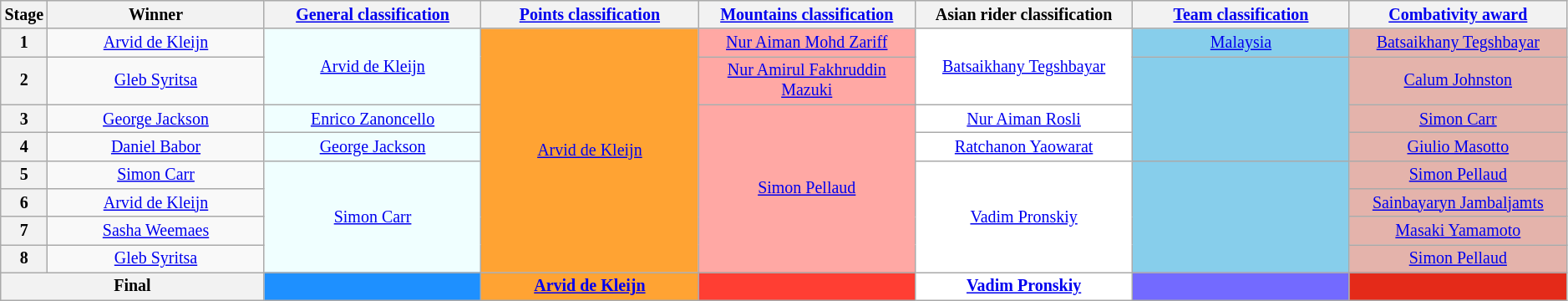<table class="wikitable" style="text-align: center; font-size:smaller;">
<tr style="background:#efefef;">
<th style="width:1%;">Stage</th>
<th scope="col" style="width:14%;">Winner</th>
<th scope="col" style="width:14%;"><a href='#'>General classification</a><br></th>
<th scope="col" style="width:14%;"><a href='#'>Points classification</a><br></th>
<th scope="col" style="width:14%;"><a href='#'>Mountains classification</a><br></th>
<th scope="col" style="width:14%;">Asian rider classification<br></th>
<th scope="col" style="width:14%;"><a href='#'>Team classification</a></th>
<th scope="col" style="width:14%;"><a href='#'>Combativity award</a></th>
</tr>
<tr>
<th>1</th>
<td><a href='#'>Arvid de Kleijn</a></td>
<td style="background:azure;" rowspan=2><a href='#'>Arvid de Kleijn</a></td>
<td style="background:#FFA333;" rowspan=8><a href='#'>Arvid de Kleijn</a></td>
<td style="background:#FFA8A4;"><a href='#'>Nur Aiman Mohd Zariff</a></td>
<td style="background:white;" rowspan=2><a href='#'>Batsaikhany Tegshbayar</a></td>
<td style="background:skyblue;"><a href='#'>Malaysia</a></td>
<td style="background:#E4B3AB;"><a href='#'>Batsaikhany Tegshbayar</a></td>
</tr>
<tr>
<th>2</th>
<td><a href='#'>Gleb Syritsa</a></td>
<td style="background:#FFA8A4;"><a href='#'>Nur Amirul Fakhruddin Mazuki</a></td>
<td style="background:skyblue;" rowspan=3></td>
<td style="background:#E4B3AB;"><a href='#'>Calum Johnston</a></td>
</tr>
<tr>
<th>3</th>
<td><a href='#'>George Jackson</a></td>
<td style="background:azure;"><a href='#'>Enrico Zanoncello</a></td>
<td style="background:#FFA8A4;" rowspan=6><a href='#'>Simon Pellaud</a></td>
<td style="background:white;"><a href='#'>Nur Aiman Rosli</a></td>
<td style="background:#E4B3AB;"><a href='#'>Simon Carr</a></td>
</tr>
<tr>
<th>4</th>
<td><a href='#'>Daniel Babor</a></td>
<td style="background:azure;"><a href='#'>George Jackson</a></td>
<td style="background:white;"><a href='#'>Ratchanon Yaowarat</a></td>
<td style="background:#E4B3AB;"><a href='#'>Giulio Masotto</a></td>
</tr>
<tr>
<th>5</th>
<td><a href='#'>Simon Carr</a></td>
<td style="background:azure;" rowspan=4><a href='#'>Simon Carr</a></td>
<td style="background:white;" rowspan=4><a href='#'>Vadim Pronskiy</a></td>
<td style="background:skyblue;" rowspan=4></td>
<td style="background:#E4B3AB;"><a href='#'>Simon Pellaud</a></td>
</tr>
<tr>
<th>6</th>
<td><a href='#'>Arvid de Kleijn</a></td>
<td style="background:#E4B3AB;"><a href='#'>Sainbayaryn Jambaljamts</a></td>
</tr>
<tr>
<th>7</th>
<td><a href='#'>Sasha Weemaes</a></td>
<td style="background:#E4B3AB;"><a href='#'>Masaki Yamamoto</a></td>
</tr>
<tr>
<th>8</th>
<td><a href='#'>Gleb Syritsa</a></td>
<td style="background:#E4B3AB;"><a href='#'>Simon Pellaud</a></td>
</tr>
<tr>
<th colspan="2">Final</th>
<th style="background:dodgerblue;"></th>
<th style="background:#FFA333;"><a href='#'>Arvid de Kleijn</a></th>
<th style="background:#FF3E33;"></th>
<th style="background:white;"><a href='#'>Vadim Pronskiy</a></th>
<th style="background:#736aff;"></th>
<th style="background:#E42A19;"></th>
</tr>
</table>
